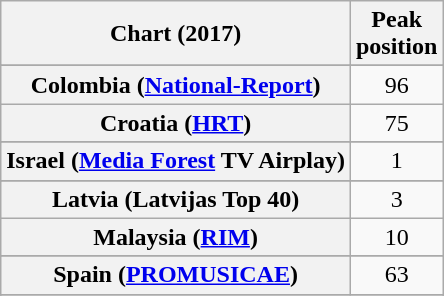<table class="wikitable sortable plainrowheaders" style="text-align:center">
<tr>
<th scope="col">Chart (2017)</th>
<th scope="col">Peak<br> position</th>
</tr>
<tr>
</tr>
<tr>
</tr>
<tr>
</tr>
<tr>
</tr>
<tr>
</tr>
<tr>
</tr>
<tr>
</tr>
<tr>
</tr>
<tr>
</tr>
<tr>
</tr>
<tr>
<th scope="row">Colombia (<a href='#'>National-Report</a>)</th>
<td>96</td>
</tr>
<tr>
<th scope="row">Croatia (<a href='#'>HRT</a>)</th>
<td>75</td>
</tr>
<tr>
</tr>
<tr>
</tr>
<tr>
</tr>
<tr>
</tr>
<tr>
</tr>
<tr>
</tr>
<tr>
</tr>
<tr>
</tr>
<tr>
</tr>
<tr>
<th scope="row">Israel (<a href='#'>Media Forest</a> TV Airplay)</th>
<td>1</td>
</tr>
<tr>
</tr>
<tr>
<th scope="row">Latvia (Latvijas Top 40)</th>
<td>3</td>
</tr>
<tr>
<th scope="row">Malaysia (<a href='#'>RIM</a>)</th>
<td>10</td>
</tr>
<tr>
</tr>
<tr>
</tr>
<tr>
</tr>
<tr>
</tr>
<tr>
</tr>
<tr>
</tr>
<tr>
</tr>
<tr>
</tr>
<tr>
</tr>
<tr>
<th scope="row">Spain (<a href='#'>PROMUSICAE</a>)</th>
<td>63</td>
</tr>
<tr>
</tr>
<tr>
</tr>
<tr>
</tr>
<tr>
</tr>
<tr>
</tr>
<tr>
</tr>
<tr>
</tr>
</table>
